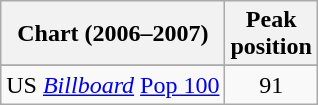<table class="wikitable sortable">
<tr>
<th align="left">Chart (2006–2007)</th>
<th align="center">Peak<br>position</th>
</tr>
<tr>
</tr>
<tr>
</tr>
<tr>
<td align="left">US <em><a href='#'>Billboard</a></em> <a href='#'>Pop 100</a></td>
<td align="center">91</td>
</tr>
</table>
